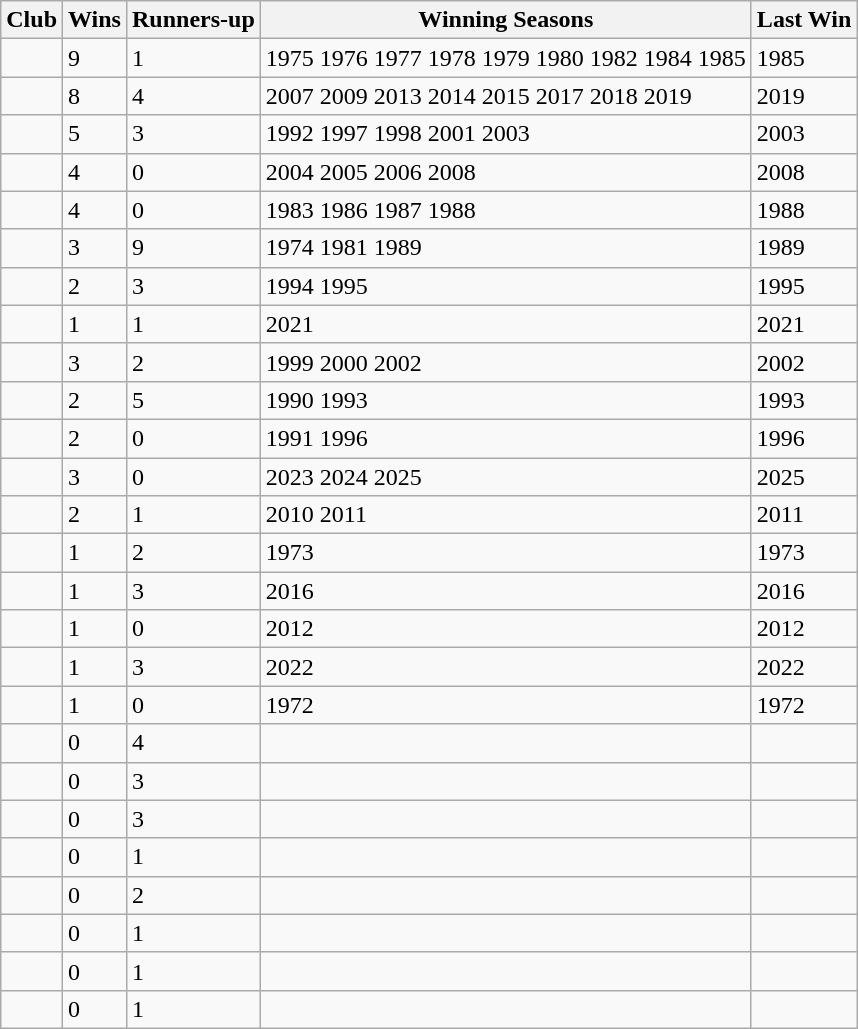<table class="wikitable sortable">
<tr>
<th>Club</th>
<th>Wins</th>
<th>Runners-up</th>
<th class=unsortable>Winning Seasons</th>
<th>Last Win</th>
</tr>
<tr>
<td></td>
<td>9</td>
<td>1</td>
<td>1975 1976 1977 1978 1979 1980 1982 1984 1985</td>
<td>1985</td>
</tr>
<tr>
<td><strong></strong></td>
<td>8</td>
<td>4</td>
<td>2007 2009 2013 2014 2015 2017 2018 2019</td>
<td>2019</td>
</tr>
<tr>
<td></td>
<td>5</td>
<td>3</td>
<td>1992 1997 1998 2001 2003</td>
<td>2003</td>
</tr>
<tr>
<td></td>
<td>4</td>
<td>0</td>
<td>2004 2005 2006 2008</td>
<td>2008</td>
</tr>
<tr>
<td></td>
<td>4</td>
<td>0</td>
<td>1983 1986 1987 1988</td>
<td>1988</td>
</tr>
<tr>
<td></td>
<td>3</td>
<td>9</td>
<td>1974 1981 1989</td>
<td>1989</td>
</tr>
<tr>
<td></td>
<td>2</td>
<td>3</td>
<td>1994 1995</td>
<td>1995</td>
</tr>
<tr>
<td><strong></strong></td>
<td>1</td>
<td>1</td>
<td>2021</td>
<td>2021</td>
</tr>
<tr>
<td></td>
<td>3</td>
<td>2</td>
<td>1999 2000 2002</td>
<td>2002</td>
</tr>
<tr>
<td></td>
<td>2</td>
<td>5</td>
<td>1990 1993</td>
<td>1993</td>
</tr>
<tr>
<td></td>
<td>2</td>
<td>0</td>
<td>1991 1996</td>
<td>1996</td>
</tr>
<tr>
<td><strong></strong></td>
<td>3</td>
<td>0</td>
<td>2023 2024 2025</td>
<td>2025</td>
</tr>
<tr>
<td></td>
<td>2</td>
<td>1</td>
<td>2010 2011</td>
<td>2011</td>
</tr>
<tr>
<td></td>
<td>1</td>
<td>2</td>
<td>1973</td>
<td>1973</td>
</tr>
<tr>
<td><strong></strong></td>
<td>1</td>
<td>3</td>
<td>2016</td>
<td>2016</td>
</tr>
<tr>
<td></td>
<td>1</td>
<td>0</td>
<td>2012</td>
<td>2012</td>
</tr>
<tr>
<td><strong></strong></td>
<td>1</td>
<td>3</td>
<td>2022</td>
<td>2022</td>
</tr>
<tr>
<td></td>
<td>1</td>
<td>0</td>
<td>1972</td>
<td>1972</td>
</tr>
<tr>
<td></td>
<td>0</td>
<td>4</td>
<td></td>
<td></td>
</tr>
<tr>
<td><strong></strong></td>
<td>0</td>
<td>3</td>
<td></td>
<td></td>
</tr>
<tr>
<td></td>
<td>0</td>
<td>3</td>
<td></td>
<td></td>
</tr>
<tr>
<td></td>
<td>0</td>
<td>1</td>
<td></td>
<td></td>
</tr>
<tr>
<td><strong></strong></td>
<td>0</td>
<td>2</td>
<td></td>
<td></td>
</tr>
<tr>
<td><strong></strong></td>
<td>0</td>
<td>1</td>
<td></td>
<td></td>
</tr>
<tr>
<td></td>
<td>0</td>
<td>1</td>
<td></td>
<td></td>
</tr>
<tr>
<td></td>
<td>0</td>
<td>1</td>
<td></td>
<td></td>
</tr>
</table>
